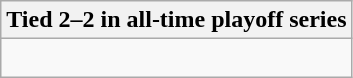<table class="wikitable collapsible collapsed">
<tr>
<th>Tied 2–2 in all-time playoff series</th>
</tr>
<tr>
<td><br>


</td>
</tr>
</table>
